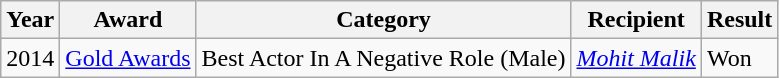<table class="wikitable">
<tr>
<th>Year</th>
<th>Award</th>
<th>Category</th>
<th>Recipient</th>
<th>Result</th>
</tr>
<tr>
<td>2014</td>
<td rowspan="2"><a href='#'>Gold Awards</a></td>
<td>Best Actor In A Negative Role (Male)</td>
<td><em><a href='#'>Mohit Malik</a></em></td>
<td>Won</td>
</tr>
</table>
